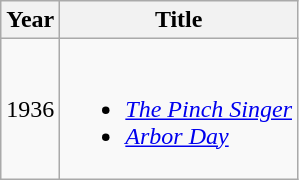<table class="wikitable sortable">
<tr>
<th>Year</th>
<th>Title</th>
</tr>
<tr>
<td>1936</td>
<td><br><ul><li><em><a href='#'>The Pinch Singer</a></em></li><li><em><a href='#'>Arbor Day</a></em></li></ul></td>
</tr>
</table>
